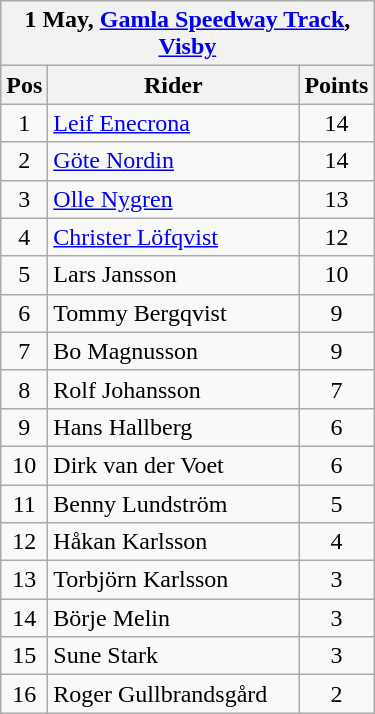<table class="wikitable">
<tr>
<th colspan="6">1 May, <a href='#'>Gamla Speedway Track</a>, <a href='#'>Visby</a></th>
</tr>
<tr>
<th width=20>Pos</th>
<th width=160>Rider</th>
<th width=30>Points</th>
</tr>
<tr align=center >
<td>1</td>
<td align=left><a href='#'>Leif Enecrona</a></td>
<td>14</td>
</tr>
<tr align=center >
<td>2</td>
<td align=left><a href='#'>Göte Nordin</a></td>
<td>14</td>
</tr>
<tr align=center >
<td>3</td>
<td align=left><a href='#'>Olle Nygren</a></td>
<td>13</td>
</tr>
<tr align=center >
<td>4</td>
<td align=left><a href='#'>Christer Löfqvist</a></td>
<td>12</td>
</tr>
<tr align=center >
<td>5</td>
<td align=left>Lars Jansson</td>
<td>10</td>
</tr>
<tr align=center >
<td>6</td>
<td align=left>Tommy Bergqvist</td>
<td>9</td>
</tr>
<tr align=center >
<td>7</td>
<td align=left>Bo Magnusson</td>
<td>9</td>
</tr>
<tr align=center >
<td>8</td>
<td align=left>Rolf Johansson</td>
<td>7</td>
</tr>
<tr align=center>
<td>9</td>
<td align=left>Hans Hallberg</td>
<td>6</td>
</tr>
<tr align=center>
<td>10</td>
<td align=left>Dirk van der Voet</td>
<td>6</td>
</tr>
<tr align=center>
<td>11</td>
<td align=left>Benny Lundström</td>
<td>5</td>
</tr>
<tr align=center>
<td>12</td>
<td align=left>Håkan Karlsson</td>
<td>4</td>
</tr>
<tr align=center>
<td>13</td>
<td align=left>Torbjörn Karlsson</td>
<td>3</td>
</tr>
<tr align=center>
<td>14</td>
<td align=left>Börje Melin</td>
<td>3</td>
</tr>
<tr align=center>
<td>15</td>
<td align=left>Sune Stark</td>
<td>3</td>
</tr>
<tr align=center>
<td>16</td>
<td align=left>Roger Gullbrandsgård</td>
<td>2</td>
</tr>
</table>
